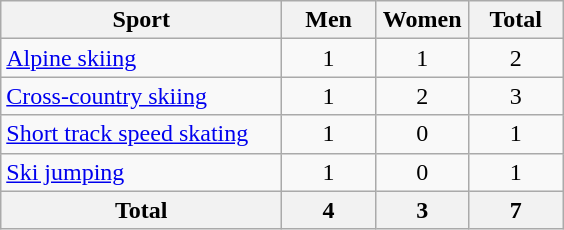<table class="wikitable sortable" style="text-align:center;">
<tr>
<th width=180>Sport</th>
<th width=55>Men</th>
<th width=55>Women</th>
<th width=55>Total</th>
</tr>
<tr>
<td align=left><a href='#'>Alpine skiing</a></td>
<td>1</td>
<td>1</td>
<td>2</td>
</tr>
<tr>
<td align=left><a href='#'>Cross-country skiing</a></td>
<td>1</td>
<td>2</td>
<td>3</td>
</tr>
<tr>
<td align=left><a href='#'>Short track speed skating</a></td>
<td>1</td>
<td>0</td>
<td>1</td>
</tr>
<tr>
<td align=left><a href='#'>Ski jumping</a></td>
<td>1</td>
<td>0</td>
<td>1</td>
</tr>
<tr>
<th>Total</th>
<th>4</th>
<th>3</th>
<th>7</th>
</tr>
</table>
